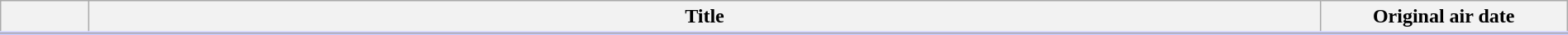<table class="wikitable" style="width:100%; margin:auto; background:#FFF;">
<tr style="border-bottom: 3px solid #CCF;">
<th style="width:4em;"></th>
<th>Title</th>
<th style="width:12em;">Original air date</th>
</tr>
<tr>
</tr>
</table>
